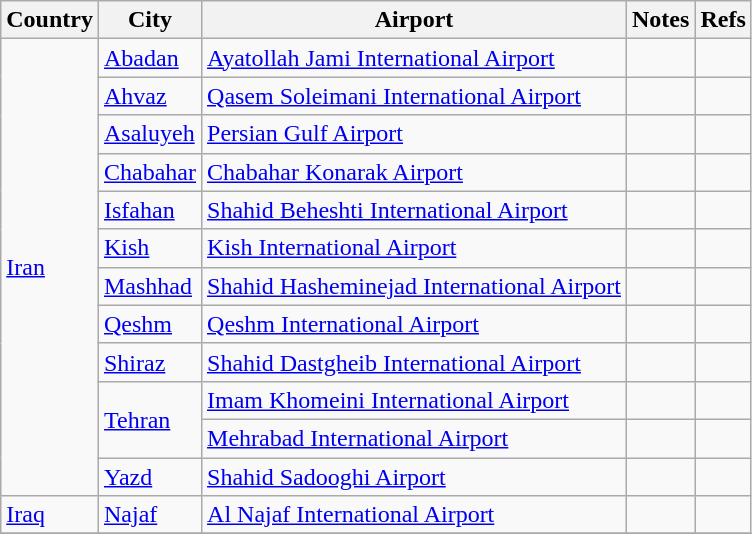<table class="sortable wikitable">
<tr>
<th>Country</th>
<th>City</th>
<th>Airport</th>
<th>Notes</th>
<th>Refs</th>
</tr>
<tr>
<td rowspan=12><a href='#'>Iran</a></td>
<td><a href='#'>Abadan</a></td>
<td><a href='#'>Ayatollah Jami International Airport</a></td>
<td align=center></td>
<td align=center></td>
</tr>
<tr>
<td><a href='#'>Ahvaz</a></td>
<td><a href='#'>Qasem Soleimani International Airport</a></td>
<td align=center></td>
<td align=center></td>
</tr>
<tr>
<td><a href='#'>Asaluyeh</a></td>
<td><a href='#'>Persian Gulf Airport</a></td>
<td align=center></td>
<td align=center></td>
</tr>
<tr>
<td><a href='#'>Chabahar</a></td>
<td><a href='#'>Chabahar Konarak Airport</a></td>
<td align=center></td>
<td align=center></td>
</tr>
<tr>
<td><a href='#'>Isfahan</a></td>
<td><a href='#'>Shahid Beheshti International Airport</a></td>
<td align=center></td>
<td align=center></td>
</tr>
<tr>
<td><a href='#'>Kish</a></td>
<td><a href='#'>Kish International Airport</a></td>
<td align=center></td>
<td align=center></td>
</tr>
<tr>
<td><a href='#'>Mashhad</a></td>
<td><a href='#'>Shahid Hasheminejad International Airport</a></td>
<td align=center></td>
<td align=center></td>
</tr>
<tr>
<td><a href='#'>Qeshm</a></td>
<td><a href='#'>Qeshm International Airport</a></td>
<td align=center></td>
<td align=center></td>
</tr>
<tr>
<td><a href='#'>Shiraz</a></td>
<td><a href='#'>Shahid Dastgheib International Airport</a></td>
<td></td>
<td align=center></td>
</tr>
<tr>
<td rowspan="2"><a href='#'>Tehran</a></td>
<td><a href='#'>Imam Khomeini International Airport</a></td>
<td align=center></td>
<td align=center></td>
</tr>
<tr>
<td><a href='#'>Mehrabad International Airport</a></td>
<td></td>
<td align=center></td>
</tr>
<tr>
<td><a href='#'>Yazd</a></td>
<td><a href='#'>Shahid Sadooghi Airport</a></td>
<td align=center></td>
<td align=center></td>
</tr>
<tr>
<td><a href='#'>Iraq</a></td>
<td><a href='#'>Najaf</a></td>
<td><a href='#'>Al Najaf International Airport</a></td>
<td align=center></td>
<td align=center></td>
</tr>
<tr>
</tr>
</table>
